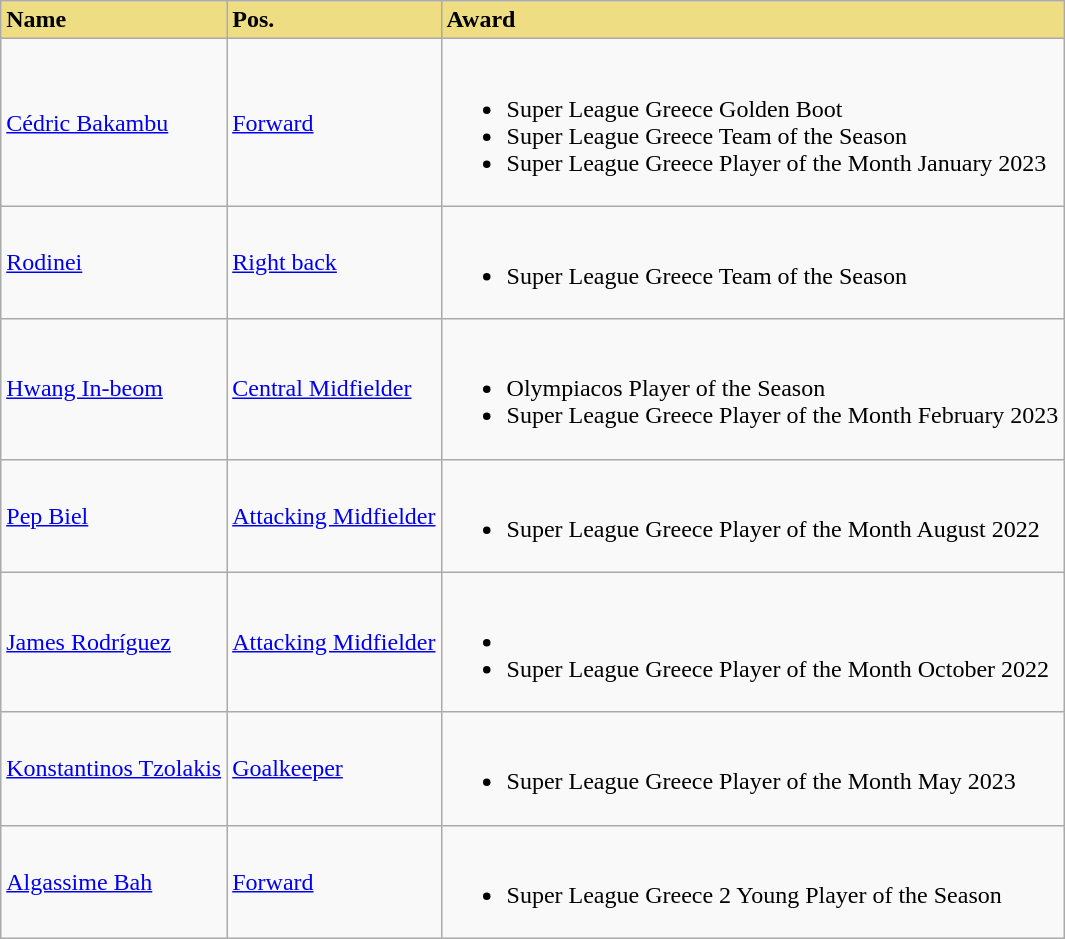<table class="wikitable">
<tr>
<td style="background-color: #eedd82" !><strong>Name</strong></td>
<td style="background-color: #eedd82" !><strong>Pos.</strong></td>
<td style="background-color: #eedd82" !><strong>Award</strong></td>
</tr>
<tr>
<td> <a href='#'>Cédric Bakambu</a></td>
<td><a href='#'>Forward</a></td>
<td><br><ul><li>Super League Greece Golden Boot</li><li>Super League Greece Team of the Season</li><li>Super League Greece Player of the Month January 2023</li></ul></td>
</tr>
<tr>
<td> <a href='#'>Rodinei</a></td>
<td><a href='#'>Right back</a></td>
<td><br><ul><li>Super League Greece Team of the Season</li></ul></td>
</tr>
<tr>
<td> <a href='#'>Hwang In-beom</a></td>
<td><a href='#'>Central Midfielder</a></td>
<td><br><ul><li>Olympiacos Player of the Season</li><li>Super League Greece Player of the Month  February 2023</li></ul></td>
</tr>
<tr>
<td> <a href='#'>Pep Biel</a></td>
<td><a href='#'>Attacking Midfielder</a></td>
<td><br><ul><li>Super League Greece Player of the Month August 2022</li></ul></td>
</tr>
<tr>
<td> <a href='#'>James Rodríguez</a></td>
<td><a href='#'>Attacking Midfielder</a></td>
<td><br><ul><li></li><li>Super League Greece Player of the Month October 2022</li></ul></td>
</tr>
<tr>
<td> <a href='#'>Konstantinos Tzolakis</a></td>
<td><a href='#'>Goalkeeper</a></td>
<td><br><ul><li>Super League Greece Player of the Month May 2023</li></ul></td>
</tr>
<tr>
<td> <a href='#'>Algassime Bah</a></td>
<td><a href='#'>Forward</a></td>
<td><br><ul><li>Super League Greece 2 Young Player of the Season</li></ul></td>
</tr>
</table>
